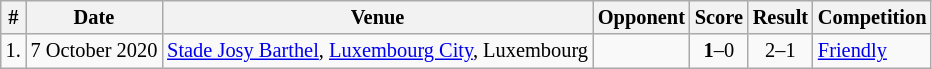<table class="wikitable" style="font-size:85%;">
<tr>
<th>#</th>
<th>Date</th>
<th>Venue</th>
<th>Opponent</th>
<th>Score</th>
<th>Result</th>
<th>Competition</th>
</tr>
<tr>
<td>1.</td>
<td>7 October 2020</td>
<td><a href='#'>Stade Josy Barthel</a>, <a href='#'>Luxembourg City</a>, Luxembourg</td>
<td></td>
<td align=center><strong>1</strong>–0</td>
<td align=center>2–1</td>
<td><a href='#'>Friendly</a></td>
</tr>
</table>
